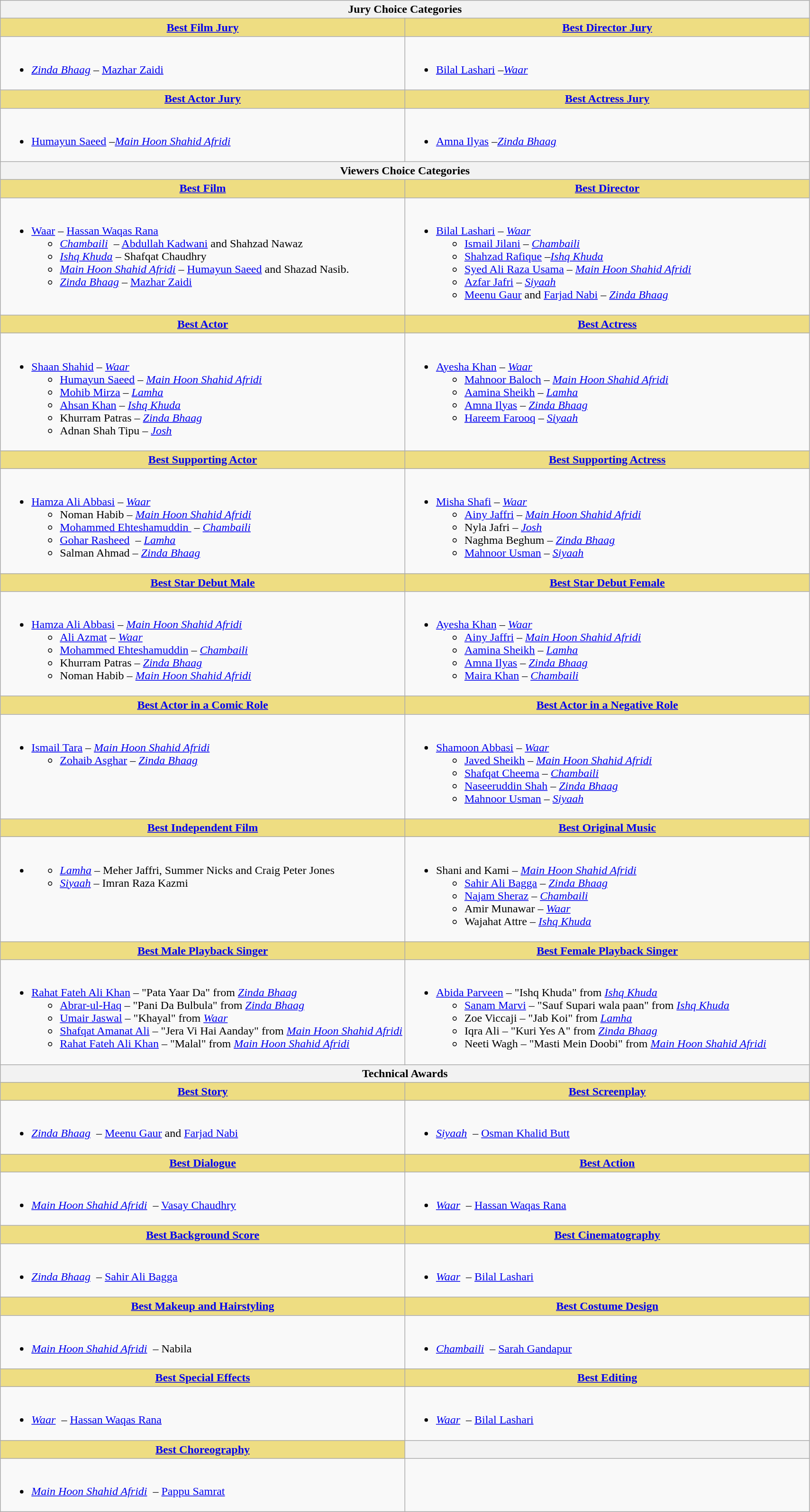<table class=wikitable>
<tr>
<th colspan="2">Jury Choice Categories</th>
</tr>
<tr>
<th style="background:#EEDD82; width:50%"><a href='#'>Best Film Jury</a></th>
<th style="background:#EEDD82; width:50%"><a href='#'>Best Director Jury</a></th>
</tr>
<tr>
<td valign="top"><br><ul><li><em><a href='#'>Zinda Bhaag</a></em> – <a href='#'>Mazhar Zaidi</a> </li></ul></td>
<td valign="top"><br><ul><li><a href='#'>Bilal Lashari</a> –<em><a href='#'>Waar</a></em> </li></ul></td>
</tr>
<tr>
<th style="background:#EEDD82; width:50%"><a href='#'>Best Actor Jury</a></th>
<th style="background:#EEDD82; width:50%"><a href='#'>Best Actress Jury</a></th>
</tr>
<tr>
<td valign="top"><br><ul><li><a href='#'>Humayun Saeed</a> –<em><a href='#'>Main Hoon Shahid Afridi</a></em> </li></ul></td>
<td valign="top"><br><ul><li><a href='#'>Amna Ilyas</a> –<em><a href='#'>Zinda Bhaag</a></em> </li></ul></td>
</tr>
<tr>
<th colspan="2">Viewers Choice Categories</th>
</tr>
<tr>
<th style="background:#EEDD82; width:50%"><a href='#'>Best Film</a></th>
<th style="background:#EEDD82; width:50%"><a href='#'>Best Director</a></th>
</tr>
<tr>
<td valign="top"><br><ul><li><a href='#'>Waar</a> – <a href='#'>Hassan Waqas Rana</a> <ul><li><em><a href='#'>Chambaili</a></em>  – <a href='#'>Abdullah Kadwani</a> and Shahzad Nawaz</li><li><em><a href='#'>Ishq Khuda</a></em> – Shafqat Chaudhry</li><li><em><a href='#'>Main Hoon Shahid Afridi</a></em> – <a href='#'>Humayun Saeed</a> and Shazad Nasib.</li><li><em><a href='#'>Zinda Bhaag</a></em> – <a href='#'>Mazhar Zaidi</a></li></ul></li></ul></td>
<td valign="top"><br><ul><li><a href='#'>Bilal Lashari</a> – <em><a href='#'>Waar</a></em> <ul><li><a href='#'>Ismail Jilani</a> – <em><a href='#'>Chambaili</a></em></li><li><a href='#'>Shahzad Rafique</a> –<em><a href='#'>Ishq Khuda</a></em></li><li><a href='#'>Syed Ali Raza Usama</a> – <em><a href='#'>Main Hoon Shahid Afridi</a></em></li><li><a href='#'>Azfar Jafri</a> – <em><a href='#'>Siyaah</a></em></li><li><a href='#'>Meenu Gaur</a> and <a href='#'>Farjad Nabi</a> – <em><a href='#'>Zinda Bhaag</a></em></li></ul></li></ul></td>
</tr>
<tr>
<th style="background:#EEDD82"><a href='#'>Best Actor</a></th>
<th style="background:#EEDD82"><a href='#'>Best Actress</a></th>
</tr>
<tr>
<td valign="top"><br><ul><li><a href='#'>Shaan Shahid</a> – <em><a href='#'>Waar</a></em> <ul><li><a href='#'>Humayun Saeed</a> – <em><a href='#'>Main Hoon Shahid Afridi</a></em></li><li><a href='#'>Mohib Mirza</a> – <em><a href='#'>Lamha</a></em></li><li><a href='#'>Ahsan Khan</a> – <em><a href='#'>Ishq Khuda</a></em></li><li>Khurram Patras – <em><a href='#'>Zinda Bhaag</a></em></li><li>Adnan Shah Tipu – <em><a href='#'>Josh</a></em></li></ul></li></ul></td>
<td valign="top"><br><ul><li><a href='#'>Ayesha Khan</a> – <em><a href='#'>Waar</a></em> <ul><li><a href='#'>Mahnoor Baloch</a> – <em><a href='#'>Main Hoon Shahid Afridi</a></em></li><li><a href='#'>Aamina Sheikh</a> – <em><a href='#'>Lamha</a></em></li><li><a href='#'>Amna Ilyas</a> – <em><a href='#'>Zinda Bhaag</a></em></li><li><a href='#'>Hareem Farooq</a> – <em><a href='#'>Siyaah</a></em></li></ul></li></ul></td>
</tr>
<tr>
<th style="background:#EEDD82"><a href='#'>Best Supporting Actor</a></th>
<th style="background:#EEDD82"><a href='#'>Best Supporting Actress</a></th>
</tr>
<tr>
<td valign="top"><br><ul><li><a href='#'>Hamza Ali Abbasi</a> – <em><a href='#'>Waar</a></em><ul><li>Noman Habib – <em><a href='#'>Main Hoon Shahid Afridi</a></em> </li><li><a href='#'>Mohammed Ehteshamuddin </a> – <em><a href='#'>Chambaili</a></em></li><li><a href='#'>Gohar Rasheed</a>  – <em><a href='#'>Lamha</a></em></li><li>Salman Ahmad – <em><a href='#'>Zinda Bhaag</a></em></li></ul></li></ul></td>
<td valign="top"><br><ul><li><a href='#'>Misha Shafi</a> – <em><a href='#'>Waar</a></em> <ul><li><a href='#'>Ainy Jaffri</a> – <em><a href='#'>Main Hoon Shahid Afridi</a></em></li><li>Nyla Jafri – <em><a href='#'>Josh</a></em></li><li>Naghma Beghum – <em><a href='#'>Zinda Bhaag</a></em></li><li><a href='#'>Mahnoor Usman</a> – <em><a href='#'>Siyaah</a></em></li></ul></li></ul></td>
</tr>
<tr>
<th style="background:#EEDD82"><a href='#'>Best Star Debut Male</a></th>
<th style="background:#EEDD82"><a href='#'>Best Star Debut Female</a></th>
</tr>
<tr>
<td valign="top"><br><ul><li><a href='#'>Hamza Ali Abbasi</a> – <em><a href='#'>Main Hoon Shahid Afridi</a></em> <ul><li><a href='#'>Ali Azmat</a> – <em><a href='#'>Waar</a></em></li><li><a href='#'>Mohammed Ehteshamuddin</a> – <em><a href='#'>Chambaili</a></em></li><li>Khurram Patras – <em><a href='#'>Zinda Bhaag</a></em></li><li>Noman Habib – <em><a href='#'>Main Hoon Shahid Afridi</a></em></li></ul></li></ul></td>
<td valign="top"><br><ul><li><a href='#'>Ayesha Khan</a> – <em><a href='#'>Waar</a></em> <ul><li><a href='#'>Ainy Jaffri</a> – <em><a href='#'>Main Hoon Shahid Afridi</a></em></li><li><a href='#'>Aamina Sheikh</a> – <em><a href='#'>Lamha</a></em></li><li><a href='#'>Amna Ilyas</a> – <em><a href='#'>Zinda Bhaag</a></em></li><li><a href='#'>Maira Khan</a> – <em><a href='#'>Chambaili</a></em></li></ul></li></ul></td>
</tr>
<tr>
<th style="background:#EEDD82"><a href='#'>Best Actor in a Comic Role</a></th>
<th style="background:#EEDD82"><a href='#'>Best Actor in a Negative Role</a></th>
</tr>
<tr>
<td valign="top"><br><ul><li><a href='#'>Ismail Tara</a> – <em><a href='#'>Main Hoon Shahid Afridi</a></em> <ul><li><a href='#'>Zohaib Asghar</a> – <em><a href='#'>Zinda Bhaag</a></em></li></ul></li></ul></td>
<td valign="top"><br><ul><li><a href='#'>Shamoon Abbasi</a> – <em><a href='#'>Waar</a></em> <ul><li><a href='#'>Javed Sheikh</a> – <em><a href='#'>Main Hoon Shahid Afridi</a></em></li><li><a href='#'>Shafqat Cheema</a> – <em><a href='#'>Chambaili</a></em></li><li><a href='#'>Naseeruddin Shah</a> – <em><a href='#'>Zinda Bhaag</a></em></li><li><a href='#'>Mahnoor Usman</a> – <em><a href='#'>Siyaah</a></em></li></ul></li></ul></td>
</tr>
<tr>
<th style="background:#EEDD82"><a href='#'>Best Independent Film</a></th>
<th style="background:#EEDD82"><a href='#'>Best Original Music</a></th>
</tr>
<tr>
<td valign="top"><br><ul><li><ul><li><em><a href='#'>Lamha</a></em> – Meher Jaffri, Summer Nicks and Craig Peter Jones</li><li><em><a href='#'>Siyaah</a></em> – Imran Raza Kazmi</li></ul></li></ul></td>
<td valign="top"><br><ul><li>Shani and Kami – <em><a href='#'>Main Hoon Shahid Afridi</a></em> <ul><li><a href='#'>Sahir Ali Bagga</a> – <em><a href='#'>Zinda Bhaag</a></em></li><li><a href='#'>Najam Sheraz</a> – <em><a href='#'>Chambaili</a></em></li><li>Amir Munawar – <em><a href='#'>Waar</a></em></li><li>Wajahat Attre – <em><a href='#'>Ishq Khuda</a></em></li></ul></li></ul></td>
</tr>
<tr>
<th style="background:#EEDD82"><a href='#'>Best Male Playback Singer</a></th>
<th style="background:#EEDD82"><a href='#'>Best Female Playback Singer</a></th>
</tr>
<tr>
<td valign="top"><br><ul><li><a href='#'>Rahat Fateh Ali Khan</a> – "Pata Yaar Da" from <em><a href='#'>Zinda Bhaag</a></em> <ul><li><a href='#'>Abrar-ul-Haq</a> – "Pani Da Bulbula" from <em><a href='#'>Zinda Bhaag</a></em></li><li><a href='#'>Umair Jaswal</a> – "Khayal" from <em><a href='#'>Waar</a></em></li><li><a href='#'>Shafqat Amanat Ali</a> – "Jera Vi Hai Aanday" from <em><a href='#'>Main Hoon Shahid Afridi</a></em></li><li><a href='#'>Rahat Fateh Ali Khan</a> – "Malal" from <em><a href='#'>Main Hoon Shahid Afridi</a></em></li></ul></li></ul></td>
<td valign="top"><br><ul><li><a href='#'>Abida Parveen</a> – "Ishq Khuda" from <em><a href='#'>Ishq Khuda</a></em> <ul><li><a href='#'>Sanam Marvi</a> – "Sauf Supari wala paan" from <em><a href='#'>Ishq Khuda</a></em></li><li>Zoe Viccaji – "Jab Koi" from <em><a href='#'>Lamha</a></em></li><li>Iqra Ali – "Kuri Yes A" from <em><a href='#'>Zinda Bhaag</a></em></li><li>Neeti Wagh – "Masti Mein Doobi" from <em><a href='#'>Main Hoon Shahid Afridi</a></em></li></ul></li></ul></td>
</tr>
<tr>
<th colspan="2">Technical Awards</th>
</tr>
<tr>
<th style="background:#EEDD82; width:50%"><a href='#'>Best Story</a></th>
<th style="background:#EEDD82; width:50%"><a href='#'>Best Screenplay</a></th>
</tr>
<tr>
<td valign="top"><br><ul><li><em><a href='#'>Zinda Bhaag</a></em>  – <a href='#'>Meenu Gaur</a> and <a href='#'>Farjad Nabi</a> </li></ul></td>
<td valign="top"><br><ul><li><em><a href='#'>Siyaah</a></em>  – <a href='#'>Osman Khalid Butt</a> </li></ul></td>
</tr>
<tr>
<th style="background:#EEDD82; width:50%"><a href='#'>Best Dialogue</a></th>
<th style="background:#EEDD82; width:50%"><a href='#'>Best Action</a></th>
</tr>
<tr>
<td valign="top"><br><ul><li><em><a href='#'>Main Hoon Shahid Afridi</a></em>  – <a href='#'>Vasay Chaudhry</a> </li></ul></td>
<td valign="top"><br><ul><li><em><a href='#'>Waar</a></em>  – <a href='#'>Hassan Waqas Rana</a> </li></ul></td>
</tr>
<tr>
<th style="background:#EEDD82; width:50%"><a href='#'>Best Background Score</a></th>
<th style="background:#EEDD82; width:50%"><a href='#'>Best Cinematography</a></th>
</tr>
<tr>
<td valign="top"><br><ul><li><em><a href='#'>Zinda Bhaag</a></em>  – <a href='#'>Sahir Ali Bagga</a> </li></ul></td>
<td valign="top"><br><ul><li><em><a href='#'>Waar</a></em>  – <a href='#'>Bilal Lashari</a> </li></ul></td>
</tr>
<tr>
<th style="background:#EEDD82; width:50%"><a href='#'>Best Makeup and Hairstyling</a></th>
<th style="background:#EEDD82; width:50%"><a href='#'>Best Costume Design</a></th>
</tr>
<tr>
<td valign="top"><br><ul><li><em><a href='#'>Main Hoon Shahid Afridi</a></em>  – Nabila </li></ul></td>
<td valign="top"><br><ul><li><em><a href='#'>Chambaili</a></em>  – <a href='#'>Sarah Gandapur</a> </li></ul></td>
</tr>
<tr>
<th style="background:#EEDD82; width:50%"><a href='#'>Best Special Effects</a></th>
<th style="background:#EEDD82; width:50%"><a href='#'>Best Editing</a></th>
</tr>
<tr>
<td valign="top"><br><ul><li><em><a href='#'>Waar</a></em>  – <a href='#'>Hassan Waqas Rana</a> </li></ul></td>
<td valign="top"><br><ul><li><em><a href='#'>Waar</a></em>  – <a href='#'>Bilal Lashari</a> </li></ul></td>
</tr>
<tr>
<th style="background:#EEDD82; width:50%"><a href='#'>Best Choreography</a></th>
<th></th>
</tr>
<tr>
<td valign="top"><br><ul><li><em><a href='#'>Main Hoon Shahid Afridi</a></em>  – <a href='#'>Pappu Samrat</a> </li></ul></td>
<td valign="top"></td>
</tr>
</table>
